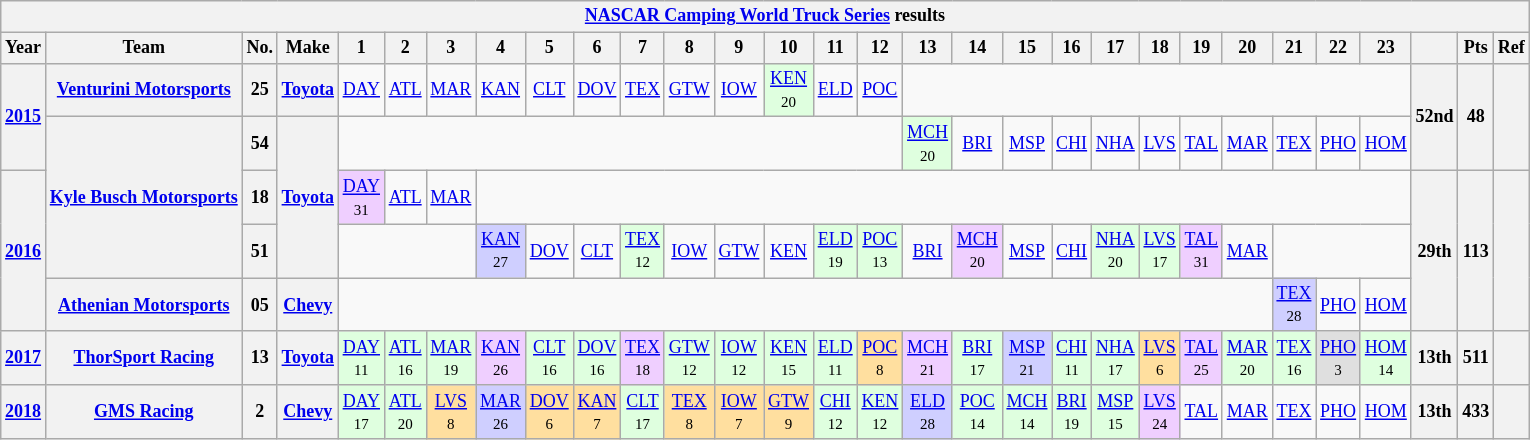<table class="wikitable" style="text-align:center; font-size:75%">
<tr>
<th colspan=30><a href='#'>NASCAR Camping World Truck Series</a> results</th>
</tr>
<tr>
<th>Year</th>
<th>Team</th>
<th>No.</th>
<th>Make</th>
<th>1</th>
<th>2</th>
<th>3</th>
<th>4</th>
<th>5</th>
<th>6</th>
<th>7</th>
<th>8</th>
<th>9</th>
<th>10</th>
<th>11</th>
<th>12</th>
<th>13</th>
<th>14</th>
<th>15</th>
<th>16</th>
<th>17</th>
<th>18</th>
<th>19</th>
<th>20</th>
<th>21</th>
<th>22</th>
<th>23</th>
<th></th>
<th>Pts</th>
<th>Ref</th>
</tr>
<tr>
<th rowspan=2><a href='#'>2015</a></th>
<th><a href='#'>Venturini Motorsports</a></th>
<th>25</th>
<th><a href='#'>Toyota</a></th>
<td><a href='#'>DAY</a></td>
<td><a href='#'>ATL</a></td>
<td><a href='#'>MAR</a></td>
<td><a href='#'>KAN</a></td>
<td><a href='#'>CLT</a></td>
<td><a href='#'>DOV</a></td>
<td><a href='#'>TEX</a></td>
<td><a href='#'>GTW</a></td>
<td><a href='#'>IOW</a></td>
<td style="background:#DFFFDF;"><a href='#'>KEN</a><br><small>20</small></td>
<td><a href='#'>ELD</a></td>
<td><a href='#'>POC</a></td>
<td colspan=11></td>
<th rowspan=2>52nd</th>
<th rowspan=2>48</th>
<th rowspan=2></th>
</tr>
<tr>
<th rowspan=3><a href='#'>Kyle Busch Motorsports</a></th>
<th>54</th>
<th rowspan=3><a href='#'>Toyota</a></th>
<td colspan=12></td>
<td style="background:#DFFFDF;"><a href='#'>MCH</a><br><small>20</small></td>
<td><a href='#'>BRI</a></td>
<td><a href='#'>MSP</a></td>
<td><a href='#'>CHI</a></td>
<td><a href='#'>NHA</a></td>
<td><a href='#'>LVS</a></td>
<td><a href='#'>TAL</a></td>
<td><a href='#'>MAR</a></td>
<td><a href='#'>TEX</a></td>
<td><a href='#'>PHO</a></td>
<td><a href='#'>HOM</a></td>
</tr>
<tr>
<th rowspan=3><a href='#'>2016</a></th>
<th>18</th>
<td style="background:#EFCFFF;"><a href='#'>DAY</a><br><small>31</small></td>
<td><a href='#'>ATL</a></td>
<td><a href='#'>MAR</a></td>
<td colspan=20></td>
<th rowspan=3>29th</th>
<th rowspan=3>113</th>
<th rowspan=3></th>
</tr>
<tr>
<th>51</th>
<td colspan=3></td>
<td style="background:#CFCFFF;"><a href='#'>KAN</a><br><small>27</small></td>
<td><a href='#'>DOV</a></td>
<td><a href='#'>CLT</a></td>
<td style="background:#DFFFDF;"><a href='#'>TEX</a><br><small>12</small></td>
<td><a href='#'>IOW</a></td>
<td><a href='#'>GTW</a></td>
<td><a href='#'>KEN</a></td>
<td style="background:#DFFFDF;"><a href='#'>ELD</a><br><small>19</small></td>
<td style="background:#DFFFDF;"><a href='#'>POC</a><br><small>13</small></td>
<td><a href='#'>BRI</a></td>
<td style="background:#EFCFFF;"><a href='#'>MCH</a><br><small>20</small></td>
<td><a href='#'>MSP</a></td>
<td><a href='#'>CHI</a></td>
<td style="background:#DFFFDF;"><a href='#'>NHA</a><br><small>20</small></td>
<td style="background:#DFFFDF;"><a href='#'>LVS</a><br><small>17</small></td>
<td style="background:#EFCFFF;"><a href='#'>TAL</a><br><small>31</small></td>
<td><a href='#'>MAR</a></td>
<td colspan=3></td>
</tr>
<tr>
<th><a href='#'>Athenian Motorsports</a></th>
<th>05</th>
<th><a href='#'>Chevy</a></th>
<td colspan=20></td>
<td style="background:#CFCFFF;"><a href='#'>TEX</a><br><small>28</small></td>
<td><a href='#'>PHO</a></td>
<td><a href='#'>HOM</a></td>
</tr>
<tr>
<th><a href='#'>2017</a></th>
<th><a href='#'>ThorSport Racing</a></th>
<th>13</th>
<th><a href='#'>Toyota</a></th>
<td style="background:#DFFFDF;"><a href='#'>DAY</a><br><small>11</small></td>
<td style="background:#DFFFDF;"><a href='#'>ATL</a><br><small>16</small></td>
<td style="background:#DFFFDF;"><a href='#'>MAR</a><br><small>19</small></td>
<td style="background:#EFCFFF;"><a href='#'>KAN</a><br><small>26</small></td>
<td style="background:#DFFFDF;"><a href='#'>CLT</a><br><small>16</small></td>
<td style="background:#DFFFDF;"><a href='#'>DOV</a><br><small>16</small></td>
<td style="background:#EFCFFF;"><a href='#'>TEX</a><br><small>18</small></td>
<td style="background:#DFFFDF;"><a href='#'>GTW</a><br><small>12</small></td>
<td style="background:#DFFFDF;"><a href='#'>IOW</a><br><small>12</small></td>
<td style="background:#DFFFDF;"><a href='#'>KEN</a><br><small>15</small></td>
<td style="background:#DFFFDF;"><a href='#'>ELD</a><br><small>11</small></td>
<td style="background:#FFDF9F;"><a href='#'>POC</a><br><small>8</small></td>
<td style="background:#EFCFFF;"><a href='#'>MCH</a><br><small>21</small></td>
<td style="background:#DFFFDF;"><a href='#'>BRI</a><br><small>17</small></td>
<td style="background:#CFCFFF;"><a href='#'>MSP</a><br><small>21</small></td>
<td style="background:#DFFFDF;"><a href='#'>CHI</a><br><small>11</small></td>
<td style="background:#DFFFDF;"><a href='#'>NHA</a><br><small>17</small></td>
<td style="background:#FFDF9F;"><a href='#'>LVS</a><br><small>6</small></td>
<td style="background:#EFCFFF;"><a href='#'>TAL</a><br><small>25</small></td>
<td style="background:#DFFFDF;"><a href='#'>MAR</a><br><small>20</small></td>
<td style="background:#DFFFDF;"><a href='#'>TEX</a><br><small>16</small></td>
<td style="background:#DFDFDF;"><a href='#'>PHO</a><br><small>3</small></td>
<td style="background:#DFFFDF;"><a href='#'>HOM</a><br><small>14</small></td>
<th>13th</th>
<th>511</th>
<th></th>
</tr>
<tr>
<th><a href='#'>2018</a></th>
<th><a href='#'>GMS Racing</a></th>
<th>2</th>
<th><a href='#'>Chevy</a></th>
<td style="background:#DFFFDF;"><a href='#'>DAY</a><br><small>17</small></td>
<td style="background:#DFFFDF;"><a href='#'>ATL</a><br><small>20</small></td>
<td style="background:#FFDF9F;"><a href='#'>LVS</a><br><small>8</small></td>
<td style="background:#CFCFFF;"><a href='#'>MAR</a><br><small>26</small></td>
<td style="background:#FFDF9F;"><a href='#'>DOV</a><br><small>6</small></td>
<td style="background:#FFDF9F;"><a href='#'>KAN</a><br><small>7</small></td>
<td style="background:#DFFFDF;"><a href='#'>CLT</a><br><small>17</small></td>
<td style="background:#FFDF9F;"><a href='#'>TEX</a><br><small>8</small></td>
<td style="background:#FFDF9F;"><a href='#'>IOW</a><br><small>7</small></td>
<td style="background:#FFDF9F;"><a href='#'>GTW</a><br><small>9</small></td>
<td style="background:#DFFFDF;"><a href='#'>CHI</a><br><small>12</small></td>
<td style="background:#DFFFDF;"><a href='#'>KEN</a><br><small>12</small></td>
<td style="background:#CFCFFF;"><a href='#'>ELD</a><br><small>28</small></td>
<td style="background:#DFFFDF;"><a href='#'>POC</a><br><small>14</small></td>
<td style="background:#DFFFDF;"><a href='#'>MCH</a><br><small>14</small></td>
<td style="background:#DFFFDF;"><a href='#'>BRI</a><br><small>19</small></td>
<td style="background:#DFFFDF;"><a href='#'>MSP</a><br><small>15</small></td>
<td style="background:#EFCFFF;"><a href='#'>LVS</a><br><small>24</small></td>
<td><a href='#'>TAL</a></td>
<td><a href='#'>MAR</a></td>
<td><a href='#'>TEX</a></td>
<td><a href='#'>PHO</a></td>
<td><a href='#'>HOM</a></td>
<th>13th</th>
<th>433</th>
<th></th>
</tr>
</table>
